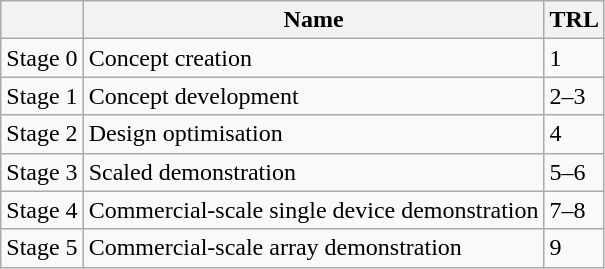<table class="wikitable">
<tr>
<th></th>
<th>Name</th>
<th>TRL</th>
</tr>
<tr>
<td>Stage 0</td>
<td>Concept creation</td>
<td>1</td>
</tr>
<tr>
<td>Stage 1</td>
<td>Concept development</td>
<td>2–3</td>
</tr>
<tr>
<td>Stage 2</td>
<td>Design optimisation</td>
<td>4</td>
</tr>
<tr>
<td>Stage 3</td>
<td>Scaled demonstration</td>
<td>5–6</td>
</tr>
<tr>
<td>Stage 4</td>
<td>Commercial-scale single device demonstration</td>
<td>7–8</td>
</tr>
<tr>
<td>Stage 5</td>
<td>Commercial-scale array demonstration</td>
<td>9</td>
</tr>
</table>
